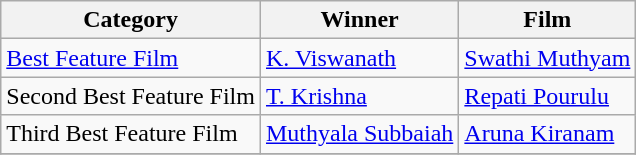<table class="wikitable">
<tr>
<th>Category</th>
<th>Winner</th>
<th>Film</th>
</tr>
<tr>
<td><a href='#'>Best Feature Film</a></td>
<td><a href='#'>K. Viswanath</a></td>
<td><a href='#'>Swathi Muthyam</a></td>
</tr>
<tr>
<td>Second Best Feature Film</td>
<td><a href='#'>T. Krishna</a></td>
<td><a href='#'>Repati Pourulu</a></td>
</tr>
<tr>
<td>Third Best Feature Film</td>
<td><a href='#'>Muthyala Subbaiah</a></td>
<td><a href='#'>Aruna Kiranam</a></td>
</tr>
<tr>
</tr>
</table>
